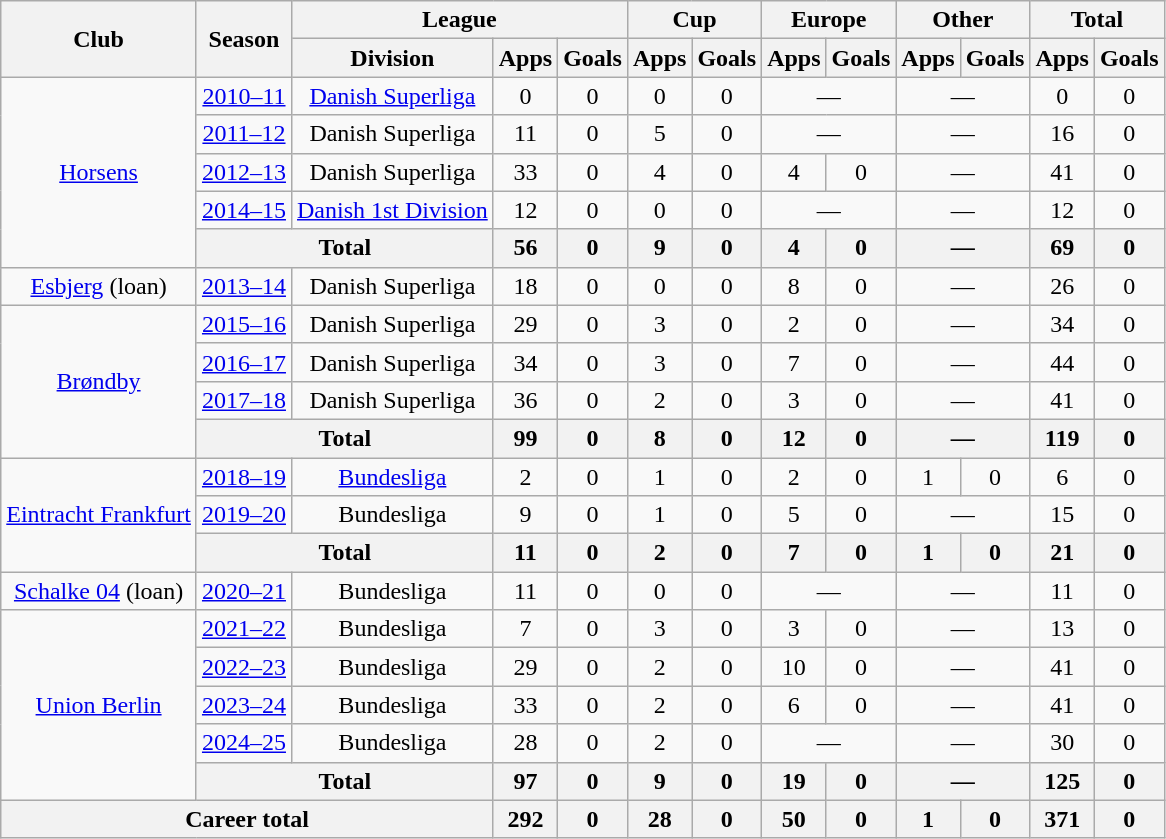<table class="wikitable" style="text-align:center">
<tr>
<th rowspan="2">Club</th>
<th rowspan="2">Season</th>
<th colspan="3">League</th>
<th colspan="2">Cup</th>
<th colspan="2">Europe</th>
<th colspan="2">Other</th>
<th colspan="2">Total</th>
</tr>
<tr>
<th>Division</th>
<th>Apps</th>
<th>Goals</th>
<th>Apps</th>
<th>Goals</th>
<th>Apps</th>
<th>Goals</th>
<th>Apps</th>
<th>Goals</th>
<th>Apps</th>
<th>Goals</th>
</tr>
<tr>
<td rowspan="5"><a href='#'>Horsens</a></td>
<td><a href='#'>2010–11</a></td>
<td><a href='#'>Danish Superliga</a></td>
<td>0</td>
<td>0</td>
<td>0</td>
<td>0</td>
<td colspan="2">—</td>
<td colspan="2">—</td>
<td>0</td>
<td>0</td>
</tr>
<tr>
<td><a href='#'>2011–12</a></td>
<td>Danish Superliga</td>
<td>11</td>
<td>0</td>
<td>5</td>
<td>0</td>
<td colspan="2">—</td>
<td colspan="2">—</td>
<td>16</td>
<td>0</td>
</tr>
<tr>
<td><a href='#'>2012–13</a></td>
<td>Danish Superliga</td>
<td>33</td>
<td>0</td>
<td>4</td>
<td>0</td>
<td>4</td>
<td>0</td>
<td colspan="2">—</td>
<td>41</td>
<td>0</td>
</tr>
<tr>
<td><a href='#'>2014–15</a></td>
<td><a href='#'>Danish 1st Division</a></td>
<td>12</td>
<td>0</td>
<td>0</td>
<td>0</td>
<td colspan="2">—</td>
<td colspan="2">—</td>
<td>12</td>
<td>0</td>
</tr>
<tr>
<th colspan="2">Total</th>
<th>56</th>
<th>0</th>
<th>9</th>
<th>0</th>
<th>4</th>
<th>0</th>
<th colspan="2">—</th>
<th>69</th>
<th>0</th>
</tr>
<tr>
<td><a href='#'>Esbjerg</a> (loan)</td>
<td><a href='#'>2013–14</a></td>
<td>Danish Superliga</td>
<td>18</td>
<td>0</td>
<td>0</td>
<td>0</td>
<td>8</td>
<td>0</td>
<td colspan="2">—</td>
<td>26</td>
<td>0</td>
</tr>
<tr>
<td rowspan="4"><a href='#'>Brøndby</a></td>
<td><a href='#'>2015–16</a></td>
<td>Danish Superliga</td>
<td>29</td>
<td>0</td>
<td>3</td>
<td>0</td>
<td>2</td>
<td>0</td>
<td colspan="2">—</td>
<td>34</td>
<td>0</td>
</tr>
<tr>
<td><a href='#'>2016–17</a></td>
<td>Danish Superliga</td>
<td>34</td>
<td>0</td>
<td>3</td>
<td>0</td>
<td>7</td>
<td>0</td>
<td colspan="2">—</td>
<td>44</td>
<td>0</td>
</tr>
<tr>
<td><a href='#'>2017–18</a></td>
<td>Danish Superliga</td>
<td>36</td>
<td>0</td>
<td>2</td>
<td>0</td>
<td>3</td>
<td>0</td>
<td colspan="2">—</td>
<td>41</td>
<td>0</td>
</tr>
<tr>
<th colspan="2">Total</th>
<th>99</th>
<th>0</th>
<th>8</th>
<th>0</th>
<th>12</th>
<th>0</th>
<th colspan="2">—</th>
<th>119</th>
<th>0</th>
</tr>
<tr>
<td rowspan="3"><a href='#'>Eintracht Frankfurt</a></td>
<td><a href='#'>2018–19</a></td>
<td><a href='#'>Bundesliga</a></td>
<td>2</td>
<td>0</td>
<td>1</td>
<td>0</td>
<td>2</td>
<td>0</td>
<td>1</td>
<td>0</td>
<td>6</td>
<td>0</td>
</tr>
<tr>
<td><a href='#'>2019–20</a></td>
<td>Bundesliga</td>
<td>9</td>
<td>0</td>
<td>1</td>
<td>0</td>
<td>5</td>
<td>0</td>
<td colspan="2">—</td>
<td>15</td>
<td>0</td>
</tr>
<tr>
<th colspan="2">Total</th>
<th>11</th>
<th>0</th>
<th>2</th>
<th>0</th>
<th>7</th>
<th>0</th>
<th>1</th>
<th>0</th>
<th>21</th>
<th>0</th>
</tr>
<tr>
<td><a href='#'>Schalke 04</a> (loan)</td>
<td><a href='#'>2020–21</a></td>
<td>Bundesliga</td>
<td>11</td>
<td>0</td>
<td>0</td>
<td>0</td>
<td colspan="2">—</td>
<td colspan="2">—</td>
<td>11</td>
<td>0</td>
</tr>
<tr>
<td rowspan="5"><a href='#'>Union Berlin</a></td>
<td><a href='#'>2021–22</a></td>
<td>Bundesliga</td>
<td>7</td>
<td>0</td>
<td>3</td>
<td>0</td>
<td>3</td>
<td>0</td>
<td colspan="2">—</td>
<td>13</td>
<td>0</td>
</tr>
<tr>
<td><a href='#'>2022–23</a></td>
<td>Bundesliga</td>
<td>29</td>
<td>0</td>
<td>2</td>
<td>0</td>
<td>10</td>
<td>0</td>
<td colspan="2">—</td>
<td>41</td>
<td>0</td>
</tr>
<tr>
<td><a href='#'>2023–24</a></td>
<td>Bundesliga</td>
<td>33</td>
<td>0</td>
<td>2</td>
<td>0</td>
<td>6</td>
<td>0</td>
<td colspan="2">—</td>
<td>41</td>
<td>0</td>
</tr>
<tr>
<td><a href='#'>2024–25</a></td>
<td>Bundesliga</td>
<td>28</td>
<td>0</td>
<td>2</td>
<td>0</td>
<td colspan="2">—</td>
<td colspan="2">—</td>
<td>30</td>
<td>0</td>
</tr>
<tr>
<th colspan="2">Total</th>
<th>97</th>
<th>0</th>
<th>9</th>
<th>0</th>
<th>19</th>
<th>0</th>
<th colspan="2">—</th>
<th>125</th>
<th>0</th>
</tr>
<tr>
<th colspan="3">Career total</th>
<th>292</th>
<th>0</th>
<th>28</th>
<th>0</th>
<th>50</th>
<th>0</th>
<th>1</th>
<th>0</th>
<th>371</th>
<th>0</th>
</tr>
</table>
